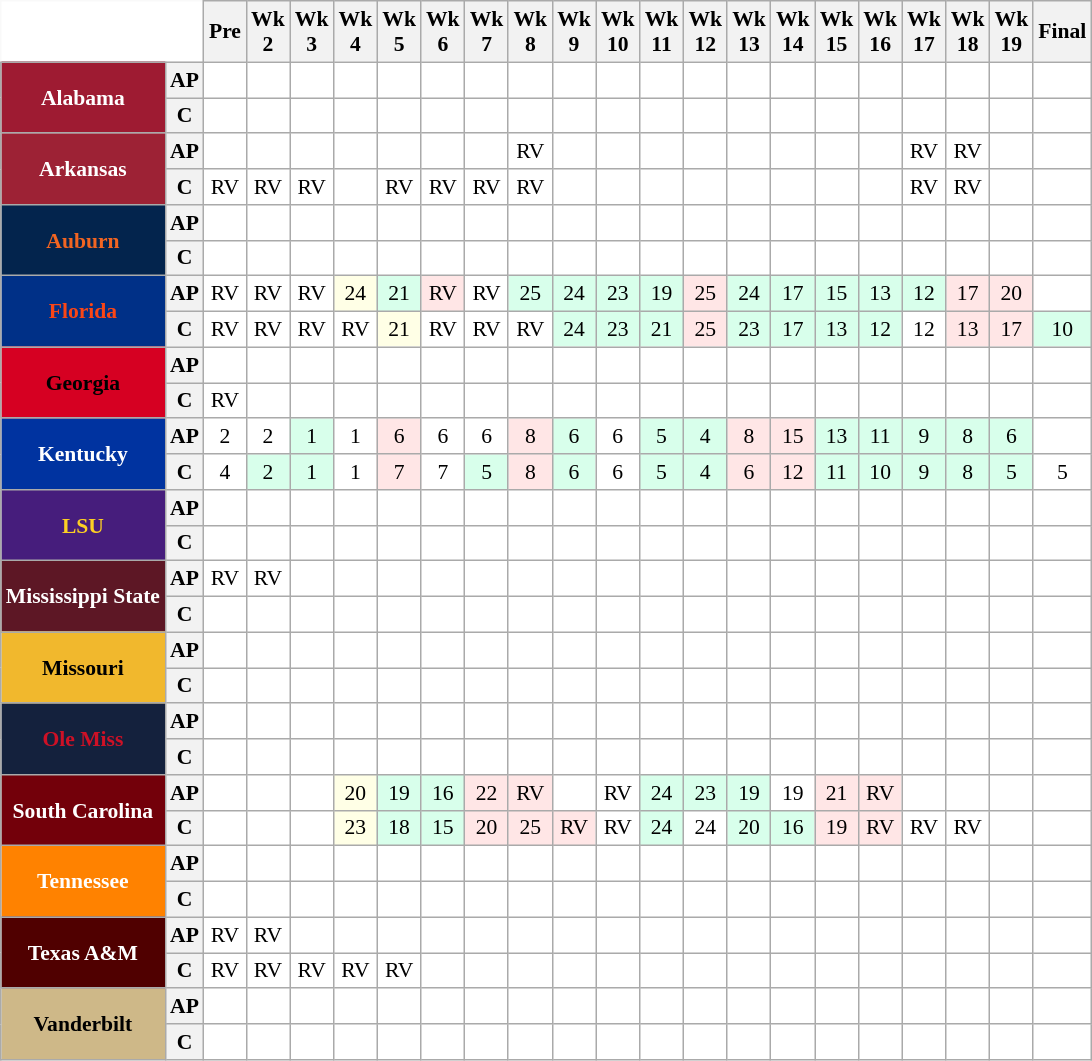<table class="wikitable" style="white-space:nowrap;font-size:90%;">
<tr>
<th colspan=2 style="background:white; border-top-style:hidden; border-left-style:hidden;"> </th>
<th>Pre</th>
<th>Wk<br>2</th>
<th>Wk<br>3</th>
<th>Wk<br>4</th>
<th>Wk<br>5</th>
<th>Wk<br>6</th>
<th>Wk<br>7</th>
<th>Wk<br>8</th>
<th>Wk<br>9</th>
<th>Wk<br>10</th>
<th>Wk<br>11</th>
<th>Wk<br>12</th>
<th>Wk<br>13</th>
<th>Wk<br>14</th>
<th>Wk<br>15</th>
<th>Wk<br>16</th>
<th>Wk<br>17</th>
<th>Wk<br>18</th>
<th>Wk<br>19</th>
<th>Final</th>
</tr>
<tr style="text-align:center;">
<th rowspan=2 style="background:#9E1B32; color:#FFFFFF;">Alabama</th>
<th>AP</th>
<td style="background:#FFF;"></td>
<td style="background:#FFF;"></td>
<td style="background:#FFF;"></td>
<td style="background:#FFF;"></td>
<td style="background:#FFF;"></td>
<td style="background:#FFF;"></td>
<td style="background:#FFF;"></td>
<td style="background:#FFF;"></td>
<td style="background:#FFF;"></td>
<td style="background:#FFF;"></td>
<td style="background:#FFF;"></td>
<td style="background:#FFF;"></td>
<td style="background:#FFF;"></td>
<td style="background:#FFF;"></td>
<td style="background:#FFF;"></td>
<td style="background:#FFF;"></td>
<td style="background:#FFF;"></td>
<td style="background:#FFF;"></td>
<td style="background:#FFF;"></td>
<td style="background:#FFF;"></td>
</tr>
<tr style="text-align:center;">
<th>C</th>
<td style="background:#FFF;"></td>
<td style="background:#FFF;"></td>
<td style="background:#FFF;"></td>
<td style="background:#FFF;"></td>
<td style="background:#FFF;"></td>
<td style="background:#FFF;"></td>
<td style="background:#FFF;"></td>
<td style="background:#FFF;"></td>
<td style="background:#FFF;"></td>
<td style="background:#FFF;"></td>
<td style="background:#FFF;"></td>
<td style="background:#FFF;"></td>
<td style="background:#FFF;"></td>
<td style="background:#FFF;"></td>
<td style="background:#FFF;"></td>
<td style="background:#FFF;"></td>
<td style="background:#FFF;"></td>
<td style="background:#FFF;"></td>
<td style="background:#FFF;"></td>
<td style="background:#FFF;"></td>
</tr>
<tr style="text-align:center;">
<th rowspan=2 style="background:#9D2235; color:#FFFFFF;">Arkansas</th>
<th>AP</th>
<td style="background:#FFF;"></td>
<td style="background:#FFF;"></td>
<td style="background:#FFF;"></td>
<td style="background:#FFF;"></td>
<td style="background:#FFF;"></td>
<td style="background:#FFF;"></td>
<td style="background:#FFF;"></td>
<td style="background:#FFF;">RV</td>
<td style="background:#FFF;"></td>
<td style="background:#FFF;"></td>
<td style="background:#FFF;"></td>
<td style="background:#FFF;"></td>
<td style="background:#FFF;"></td>
<td style="background:#FFF;"></td>
<td style="background:#FFF;"></td>
<td style="background:#FFF;"></td>
<td style="background:#FFF;">RV</td>
<td style="background:#FFF;">RV</td>
<td style="background:#FFF;"></td>
<td style="background:#FFF;"></td>
</tr>
<tr style="text-align:center;">
<th>C</th>
<td style="background:#FFF;">RV</td>
<td style="background:#FFF;">RV</td>
<td style="background:#FFF;">RV</td>
<td style="background:#FFF;"></td>
<td style="background:#FFF;">RV</td>
<td style="background:#FFF;">RV</td>
<td style="background:#FFF;">RV</td>
<td style="background:#FFF;">RV</td>
<td style="background:#FFF;"></td>
<td style="background:#FFF;"></td>
<td style="background:#FFF;"></td>
<td style="background:#FFF;"></td>
<td style="background:#FFF;"></td>
<td style="background:#FFF;"></td>
<td style="background:#FFF;"></td>
<td style="background:#FFF;"></td>
<td style="background:#FFF;">RV</td>
<td style="background:#FFF;">RV</td>
<td style="background:#FFF;"></td>
<td style="background:#FFF;"></td>
</tr>
<tr style="text-align:center;">
<th rowspan=2 style="background:#03244D; color:#F26522;">Auburn</th>
<th>AP</th>
<td style="background:#FFF;"></td>
<td style="background:#FFF;"></td>
<td style="background:#FFF;"></td>
<td style="background:#FFF;"></td>
<td style="background:#FFF;"></td>
<td style="background:#FFF;"></td>
<td style="background:#FFF;"></td>
<td style="background:#FFF;"></td>
<td style="background:#FFF;"></td>
<td style="background:#FFF;"></td>
<td style="background:#FFF;"></td>
<td style="background:#FFF;"></td>
<td style="background:#FFF;"></td>
<td style="background:#FFF;"></td>
<td style="background:#FFF;"></td>
<td style="background:#FFF;"></td>
<td style="background:#FFF;"></td>
<td style="background:#FFF;"></td>
<td style="background:#FFF;"></td>
<td style="background:#FFF;"></td>
</tr>
<tr style="text-align:center;">
<th>C</th>
<td style="background:#FFF;"></td>
<td style="background:#FFF;"></td>
<td style="background:#FFF;"></td>
<td style="background:#FFF;"></td>
<td style="background:#FFF;"></td>
<td style="background:#FFF;"></td>
<td style="background:#FFF;"></td>
<td style="background:#FFF;"></td>
<td style="background:#FFF;"></td>
<td style="background:#FFF;"></td>
<td style="background:#FFF;"></td>
<td style="background:#FFF;"></td>
<td style="background:#FFF;"></td>
<td style="background:#FFF;"></td>
<td style="background:#FFF;"></td>
<td style="background:#FFF;"></td>
<td style="background:#FFF;"></td>
<td style="background:#FFF;"></td>
<td style="background:#FFF;"></td>
<td style="background:#FFF;"></td>
</tr>
<tr style="text-align:center;">
<th rowspan=2 style="background:#003087; color:#FA4616;">Florida</th>
<th>AP</th>
<td style="background:#FFF;">RV</td>
<td style="background:#FFF;">RV</td>
<td style="background:#FFF;">RV</td>
<td style="background:#FFFFE6;">24</td>
<td style="background:#D8FFEB;">21</td>
<td style="background:#FFE6E6;">RV</td>
<td style="background:#FFF;">RV</td>
<td style="background:#D8FFEB;">25</td>
<td style="background:#D8FFEB;">24</td>
<td style="background:#D8FFEB;">23</td>
<td style="background:#D8FFEB;">19</td>
<td style="background:#FFE6E6;">25</td>
<td style="background:#D8FFEB;">24</td>
<td style="background:#D8FFEB;">17</td>
<td style="background:#D8FFEB;">15</td>
<td style="background:#D8FFEB;">13</td>
<td style="background:#D8FFEB;">12</td>
<td style="background:#FFE6E6;">17</td>
<td style="background:#FFE6E6;">20</td>
<td style="background:#FFF;"></td>
</tr>
<tr style="text-align:center;">
<th>C</th>
<td style="background:#FFF;">RV</td>
<td style="background:#FFF;">RV</td>
<td style="background:#FFF;">RV</td>
<td style="background:#FFF;">RV</td>
<td style="background:#FFFFE6;">21</td>
<td style="background:#FFF;">RV</td>
<td style="background:#FFF;">RV</td>
<td style="background:#FFF;">RV</td>
<td style="background:#D8FFEB;">24</td>
<td style="background:#D8FFEB;">23</td>
<td style="background:#D8FFEB;">21</td>
<td style="background:#FFE6E6;">25</td>
<td style="background:#D8FFEB;">23</td>
<td style="background:#D8FFEB;">17</td>
<td style="background:#D8FFEB;">13</td>
<td style="background:#D8FFEB;">12</td>
<td style="background:#FFF;">12</td>
<td style="background:#FFE6E6;">13</td>
<td style="background:#FFE6E6;">17</td>
<td style="background:#D8FFEB;">10</td>
</tr>
<tr style="text-align:center;">
<th rowspan=2 style="background:#D60022; color:#000000;">Georgia</th>
<th>AP</th>
<td style="background:#FFF;"></td>
<td style="background:#FFF;"></td>
<td style="background:#FFF;"></td>
<td style="background:#FFF;"></td>
<td style="background:#FFF;"></td>
<td style="background:#FFF;"></td>
<td style="background:#FFF;"></td>
<td style="background:#FFF;"></td>
<td style="background:#FFF;"></td>
<td style="background:#FFF;"></td>
<td style="background:#FFF;"></td>
<td style="background:#FFF;"></td>
<td style="background:#FFF;"></td>
<td style="background:#FFF;"></td>
<td style="background:#FFF;"></td>
<td style="background:#FFF;"></td>
<td style="background:#FFF;"></td>
<td style="background:#FFF;"></td>
<td style="background:#FFF;"></td>
<td style="background:#FFF;"></td>
</tr>
<tr style="text-align:center;">
<th>C</th>
<td style="background:#FFF;">RV</td>
<td style="background:#FFF;"></td>
<td style="background:#FFF;"></td>
<td style="background:#FFF;"></td>
<td style="background:#FFF;"></td>
<td style="background:#FFF;"></td>
<td style="background:#FFF;"></td>
<td style="background:#FFF;"></td>
<td style="background:#FFF;"></td>
<td style="background:#FFF;"></td>
<td style="background:#FFF;"></td>
<td style="background:#FFF;"></td>
<td style="background:#FFF;"></td>
<td style="background:#FFF;"></td>
<td style="background:#FFF;"></td>
<td style="background:#FFF;"></td>
<td style="background:#FFF;"></td>
<td style="background:#FFF;"></td>
<td style="background:#FFF;"></td>
<td style="background:#FFF;"></td>
</tr>
<tr style="text-align:center;">
<th rowspan=2 style="background:#0033A0; color:#FFFFFF;">Kentucky</th>
<th>AP</th>
<td style="background:#FFF;">2</td>
<td style="background:#FFF;">2</td>
<td style="background:#D8FFEB;">1</td>
<td style="background:#FFF;">1</td>
<td style="background:#FFE6E6;">6</td>
<td style="background:#FFF;">6</td>
<td style="background:#FFF;">6</td>
<td style="background:#FFE6E6;">8</td>
<td style="background:#D8FFEB;">6</td>
<td style="background:#FFF;">6</td>
<td style="background:#D8FFEB;">5</td>
<td style="background:#D8FFEB;">4</td>
<td style="background:#FFE6E6;">8</td>
<td style="background:#FFE6E6;">15</td>
<td style="background:#D8FFEB;">13</td>
<td style="background:#D8FFEB;">11</td>
<td style="background:#D8FFEB;">9</td>
<td style="background:#D8FFEB;">8</td>
<td style="background:#D8FFEB;">6</td>
<td style="background:#FFF;"></td>
</tr>
<tr style="text-align:center;">
<th>C</th>
<td style="background:#FFF;">4</td>
<td style="background:#D8FFEB;">2</td>
<td style="background:#D8FFEB;">1</td>
<td style="background:#FFF;">1</td>
<td style="background:#FFE6E6;">7</td>
<td style="background:#FFF;">7</td>
<td style="background:#D8FFEB;">5</td>
<td style="background:#FFE6E6;">8</td>
<td style="background:#D8FFEB;">6</td>
<td style="background:#FFF;">6</td>
<td style="background:#D8FFEB;">5</td>
<td style="background:#D8FFEB;">4</td>
<td style="background:#FFE6E6;">6</td>
<td style="background:#FFE6E6;">12</td>
<td style="background:#D8FFEB;">11</td>
<td style="background:#D8FFEB;">10</td>
<td style="background:#D8FFEB;">9</td>
<td style="background:#D8FFEB;">8</td>
<td style="background:#D8FFEB;">5</td>
<td style="background:#FFF;">5</td>
</tr>
<tr style="text-align:center;">
<th rowspan=2 style="background:#461D7C; color:#FDD023;">LSU</th>
<th>AP</th>
<td style="background:#FFF;"></td>
<td style="background:#FFF;"></td>
<td style="background:#FFF;"></td>
<td style="background:#FFF;"></td>
<td style="background:#FFF;"></td>
<td style="background:#FFF;"></td>
<td style="background:#FFF;"></td>
<td style="background:#FFF;"></td>
<td style="background:#FFF;"></td>
<td style="background:#FFF;"></td>
<td style="background:#FFF;"></td>
<td style="background:#FFF;"></td>
<td style="background:#FFF;"></td>
<td style="background:#FFF;"></td>
<td style="background:#FFF;"></td>
<td style="background:#FFF;"></td>
<td style="background:#FFF;"></td>
<td style="background:#FFF;"></td>
<td style="background:#FFF;"></td>
<td style="background:#FFF;"></td>
</tr>
<tr style="text-align:center;">
<th>C</th>
<td style="background:#FFF;"></td>
<td style="background:#FFF;"></td>
<td style="background:#FFF;"></td>
<td style="background:#FFF;"></td>
<td style="background:#FFF;"></td>
<td style="background:#FFF;"></td>
<td style="background:#FFF;"></td>
<td style="background:#FFF;"></td>
<td style="background:#FFF;"></td>
<td style="background:#FFF;"></td>
<td style="background:#FFF;"></td>
<td style="background:#FFF;"></td>
<td style="background:#FFF;"></td>
<td style="background:#FFF;"></td>
<td style="background:#FFF;"></td>
<td style="background:#FFF;"></td>
<td style="background:#FFF;"></td>
<td style="background:#FFF;"></td>
<td style="background:#FFF;"></td>
<td style="background:#FFF;"></td>
</tr>
<tr style="text-align:center;">
<th rowspan=2 style="background:#5D1725; color:#FFFFFF;">Mississippi State</th>
<th>AP</th>
<td style="background:#FFF;">RV</td>
<td style="background:#FFF;">RV</td>
<td style="background:#FFF;"></td>
<td style="background:#FFF;"></td>
<td style="background:#FFF;"></td>
<td style="background:#FFF;"></td>
<td style="background:#FFF;"></td>
<td style="background:#FFF;"></td>
<td style="background:#FFF;"></td>
<td style="background:#FFF;"></td>
<td style="background:#FFF;"></td>
<td style="background:#FFF;"></td>
<td style="background:#FFF;"></td>
<td style="background:#FFF;"></td>
<td style="background:#FFF;"></td>
<td style="background:#FFF;"></td>
<td style="background:#FFF;"></td>
<td style="background:#FFF;"></td>
<td style="background:#FFF;"></td>
<td style="background:#FFF;"></td>
</tr>
<tr style="text-align:center;">
<th>C</th>
<td style="background:#FFF;"></td>
<td style="background:#FFF;"></td>
<td style="background:#FFF;"></td>
<td style="background:#FFF;"></td>
<td style="background:#FFF;"></td>
<td style="background:#FFF;"></td>
<td style="background:#FFF;"></td>
<td style="background:#FFF;"></td>
<td style="background:#FFF;"></td>
<td style="background:#FFF;"></td>
<td style="background:#FFF;"></td>
<td style="background:#FFF;"></td>
<td style="background:#FFF;"></td>
<td style="background:#FFF;"></td>
<td style="background:#FFF;"></td>
<td style="background:#FFF;"></td>
<td style="background:#FFF;"></td>
<td style="background:#FFF;"></td>
<td style="background:#FFF;"></td>
<td style="background:#FFF;"></td>
</tr>
<tr style="text-align:center;">
<th rowspan=2 style="background:#F1B82D; color:#000000;">Missouri</th>
<th>AP</th>
<td style="background:#FFF;"></td>
<td style="background:#FFF;"></td>
<td style="background:#FFF;"></td>
<td style="background:#FFF;"></td>
<td style="background:#FFF;"></td>
<td style="background:#FFF;"></td>
<td style="background:#FFF;"></td>
<td style="background:#FFF;"></td>
<td style="background:#FFF;"></td>
<td style="background:#FFF;"></td>
<td style="background:#FFF;"></td>
<td style="background:#FFF;"></td>
<td style="background:#FFF;"></td>
<td style="background:#FFF;"></td>
<td style="background:#FFF;"></td>
<td style="background:#FFF;"></td>
<td style="background:#FFF;"></td>
<td style="background:#FFF;"></td>
<td style="background:#FFF;"></td>
<td style="background:#FFF;"></td>
</tr>
<tr style="text-align:center;">
<th>C</th>
<td style="background:#FFF;"></td>
<td style="background:#FFF;"></td>
<td style="background:#FFF;"></td>
<td style="background:#FFF;"></td>
<td style="background:#FFF;"></td>
<td style="background:#FFF;"></td>
<td style="background:#FFF;"></td>
<td style="background:#FFF;"></td>
<td style="background:#FFF;"></td>
<td style="background:#FFF;"></td>
<td style="background:#FFF;"></td>
<td style="background:#FFF;"></td>
<td style="background:#FFF;"></td>
<td style="background:#FFF;"></td>
<td style="background:#FFF;"></td>
<td style="background:#FFF;"></td>
<td style="background:#FFF;"></td>
<td style="background:#FFF;"></td>
<td style="background:#FFF;"></td>
<td style="background:#FFF;"></td>
</tr>
<tr style="text-align:center;">
<th rowspan=2 style="background:#14213D; color:#CE1126;">Ole Miss</th>
<th>AP</th>
<td style="background:#FFF;"></td>
<td style="background:#FFF;"></td>
<td style="background:#FFF;"></td>
<td style="background:#FFF;"></td>
<td style="background:#FFF;"></td>
<td style="background:#FFF;"></td>
<td style="background:#FFF;"></td>
<td style="background:#FFF;"></td>
<td style="background:#FFF;"></td>
<td style="background:#FFF;"></td>
<td style="background:#FFF;"></td>
<td style="background:#FFF;"></td>
<td style="background:#FFF;"></td>
<td style="background:#FFF;"></td>
<td style="background:#FFF;"></td>
<td style="background:#FFF;"></td>
<td style="background:#FFF;"></td>
<td style="background:#FFF;"></td>
<td style="background:#FFF;"></td>
<td style="background:#FFF;"></td>
</tr>
<tr style="text-align:center;">
<th>C</th>
<td style="background:#FFF;"></td>
<td style="background:#FFF;"></td>
<td style="background:#FFF;"></td>
<td style="background:#FFF;"></td>
<td style="background:#FFF;"></td>
<td style="background:#FFF;"></td>
<td style="background:#FFF;"></td>
<td style="background:#FFF;"></td>
<td style="background:#FFF;"></td>
<td style="background:#FFF;"></td>
<td style="background:#FFF;"></td>
<td style="background:#FFF;"></td>
<td style="background:#FFF;"></td>
<td style="background:#FFF;"></td>
<td style="background:#FFF;"></td>
<td style="background:#FFF;"></td>
<td style="background:#FFF;"></td>
<td style="background:#FFF;"></td>
<td style="background:#FFF;"></td>
<td style="background:#FFF;"></td>
</tr>
<tr style="text-align:center;">
<th rowspan=2 style="background:#73000A; color:#FFFFFF;">South Carolina</th>
<th>AP</th>
<td style="background:#FFF;"></td>
<td style="background:#FFF;"></td>
<td style="background:#FFF;"></td>
<td style="background:#FFFFE6;">20</td>
<td style="background:#D8FFEB;">19</td>
<td style="background:#D8FFEB;">16</td>
<td style="background:#FFE6E6;">22</td>
<td style="background:#FFE6E6;">RV</td>
<td style="background:#FFF;"></td>
<td style="background:#FFF;">RV</td>
<td style="background:#D8FFEB;">24</td>
<td style="background:#D8FFEB;">23</td>
<td style="background:#D8FFEB;">19</td>
<td style="background:#FFF;">19</td>
<td style="background:#FFE6E6;">21</td>
<td style="background:#FFE6E6;">RV</td>
<td style="background:#FFF;"></td>
<td style="background:#FFF;"></td>
<td style="background:#FFF;"></td>
<td style="background:#FFF;"></td>
</tr>
<tr style="text-align:center;">
<th>C</th>
<td style="background:#FFF;"></td>
<td style="background:#FFF;"></td>
<td style="background:#FFF;"></td>
<td style="background:#FFFFE6;">23</td>
<td style="background:#D8FFEB;">18</td>
<td style="background:#D8FFEB;">15</td>
<td style="background:#FFE6E6;">20</td>
<td style="background:#FFE6E6;">25</td>
<td style="background:#FFE6E6;">RV</td>
<td style="background:#FFF;">RV</td>
<td style="background:#D8FFEB;">24</td>
<td style="background:#FFF;">24</td>
<td style="background:#D8FFEB;">20</td>
<td style="background:#D8FFEB;">16</td>
<td style="background:#FFE6E6;">19</td>
<td style="background:#FFE6E6;">RV</td>
<td style="background:#FFF;">RV</td>
<td style="background:#FFF;">RV</td>
<td style="background:#FFF;"></td>
<td style="background:#FFF;"></td>
</tr>
<tr style="text-align:center;">
<th rowspan=2 style="background:#FF8200; color:#FFFFFF;">Tennessee</th>
<th>AP</th>
<td style="background:#FFF;"></td>
<td style="background:#FFF;"></td>
<td style="background:#FFF;"></td>
<td style="background:#FFF;"></td>
<td style="background:#FFF;"></td>
<td style="background:#FFF;"></td>
<td style="background:#FFF;"></td>
<td style="background:#FFF;"></td>
<td style="background:#FFF;"></td>
<td style="background:#FFF;"></td>
<td style="background:#FFF;"></td>
<td style="background:#FFF;"></td>
<td style="background:#FFF;"></td>
<td style="background:#FFF;"></td>
<td style="background:#FFF;"></td>
<td style="background:#FFF;"></td>
<td style="background:#FFF;"></td>
<td style="background:#FFF;"></td>
<td style="background:#FFF;"></td>
<td style="background:#FFF;"></td>
</tr>
<tr style="text-align:center;">
<th>C</th>
<td style="background:#FFF;"></td>
<td style="background:#FFF;"></td>
<td style="background:#FFF;"></td>
<td style="background:#FFF;"></td>
<td style="background:#FFF;"></td>
<td style="background:#FFF;"></td>
<td style="background:#FFF;"></td>
<td style="background:#FFF;"></td>
<td style="background:#FFF;"></td>
<td style="background:#FFF;"></td>
<td style="background:#FFF;"></td>
<td style="background:#FFF;"></td>
<td style="background:#FFF;"></td>
<td style="background:#FFF;"></td>
<td style="background:#FFF;"></td>
<td style="background:#FFF;"></td>
<td style="background:#FFF;"></td>
<td style="background:#FFF;"></td>
<td style="background:#FFF;"></td>
<td style="background:#FFF;"></td>
</tr>
<tr style="text-align:center;">
<th rowspan=2 style="background:#500000; color:#FFFFFF;">Texas A&M</th>
<th>AP</th>
<td style="background:#FFF;">RV</td>
<td style="background:#FFF;">RV</td>
<td style="background:#FFF;"></td>
<td style="background:#FFF;"></td>
<td style="background:#FFF;"></td>
<td style="background:#FFF;"></td>
<td style="background:#FFF;"></td>
<td style="background:#FFF;"></td>
<td style="background:#FFF;"></td>
<td style="background:#FFF;"></td>
<td style="background:#FFF;"></td>
<td style="background:#FFF;"></td>
<td style="background:#FFF;"></td>
<td style="background:#FFF;"></td>
<td style="background:#FFF;"></td>
<td style="background:#FFF;"></td>
<td style="background:#FFF;"></td>
<td style="background:#FFF;"></td>
<td style="background:#FFF;"></td>
<td style="background:#FFF;"></td>
</tr>
<tr style="text-align:center;">
<th>C</th>
<td style="background:#FFF;">RV</td>
<td style="background:#FFF;">RV</td>
<td style="background:#FFF;">RV</td>
<td style="background:#FFF;">RV</td>
<td style="background:#FFF;">RV</td>
<td style="background:#FFF;"></td>
<td style="background:#FFF;"></td>
<td style="background:#FFF;"></td>
<td style="background:#FFF;"></td>
<td style="background:#FFF;"></td>
<td style="background:#FFF;"></td>
<td style="background:#FFF;"></td>
<td style="background:#FFF;"></td>
<td style="background:#FFF;"></td>
<td style="background:#FFF;"></td>
<td style="background:#FFF;"></td>
<td style="background:#FFF;"></td>
<td style="background:#FFF;"></td>
<td style="background:#FFF;"></td>
<td style="background:#FFF;"></td>
</tr>
<tr style="text-align:center;">
<th rowspan=2 style="background:#CEB888; color:#000000;">Vanderbilt</th>
<th>AP</th>
<td style="background:#FFF;"></td>
<td style="background:#FFF;"></td>
<td style="background:#FFF;"></td>
<td style="background:#FFF;"></td>
<td style="background:#FFF;"></td>
<td style="background:#FFF;"></td>
<td style="background:#FFF;"></td>
<td style="background:#FFF;"></td>
<td style="background:#FFF;"></td>
<td style="background:#FFF;"></td>
<td style="background:#FFF;"></td>
<td style="background:#FFF;"></td>
<td style="background:#FFF;"></td>
<td style="background:#FFF;"></td>
<td style="background:#FFF;"></td>
<td style="background:#FFF;"></td>
<td style="background:#FFF;"></td>
<td style="background:#FFF;"></td>
<td style="background:#FFF;"></td>
<td style="background:#FFF;"></td>
</tr>
<tr style="text-align:center;">
<th>C</th>
<td style="background:#FFF;"></td>
<td style="background:#FFF;"></td>
<td style="background:#FFF;"></td>
<td style="background:#FFF;"></td>
<td style="background:#FFF;"></td>
<td style="background:#FFF;"></td>
<td style="background:#FFF;"></td>
<td style="background:#FFF;"></td>
<td style="background:#FFF;"></td>
<td style="background:#FFF;"></td>
<td style="background:#FFF;"></td>
<td style="background:#FFF;"></td>
<td style="background:#FFF;"></td>
<td style="background:#FFF;"></td>
<td style="background:#FFF;"></td>
<td style="background:#FFF;"></td>
<td style="background:#FFF;"></td>
<td style="background:#FFF;"></td>
<td style="background:#FFF;"></td>
<td style="background:#FFF;"></td>
</tr>
</table>
